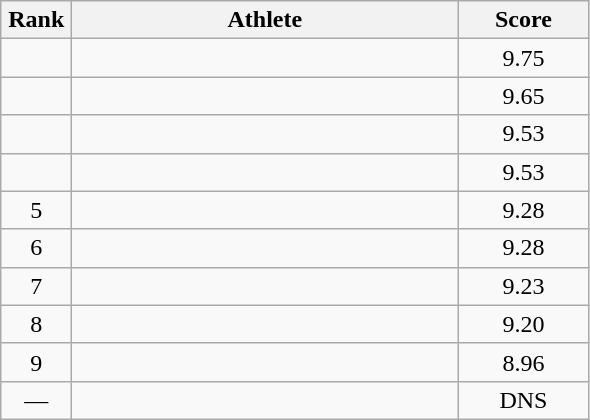<table class = "wikitable" style="text-align:center;">
<tr>
<th width=40>Rank</th>
<th width=250>Athlete</th>
<th width=80>Score</th>
</tr>
<tr>
<td></td>
<td align=left></td>
<td>9.75</td>
</tr>
<tr>
<td></td>
<td align=left></td>
<td>9.65</td>
</tr>
<tr>
<td></td>
<td align=left></td>
<td>9.53</td>
</tr>
<tr>
<td></td>
<td align=left></td>
<td>9.53</td>
</tr>
<tr>
<td>5</td>
<td align=left></td>
<td>9.28</td>
</tr>
<tr>
<td>6</td>
<td align=left></td>
<td>9.28</td>
</tr>
<tr>
<td>7</td>
<td align=left></td>
<td>9.23</td>
</tr>
<tr>
<td>8</td>
<td align=left></td>
<td>9.20</td>
</tr>
<tr>
<td>9</td>
<td align=left></td>
<td>8.96</td>
</tr>
<tr>
<td>—</td>
<td align=left></td>
<td>DNS</td>
</tr>
</table>
